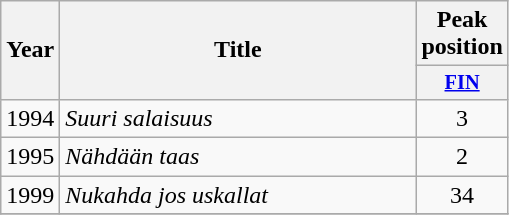<table class="wikitable">
<tr>
<th rowspan="2">Year</th>
<th rowspan="2" style="width:230px;">Title</th>
<th colspan="2">Peak<br>position</th>
</tr>
<tr>
<th style="width;font-size:85%"><a href='#'>FIN</a><br></th>
</tr>
<tr>
<td>1994</td>
<td><em>Suuri salaisuus</em></td>
<td style="text-align:center;">3</td>
</tr>
<tr>
<td>1995</td>
<td><em>Nähdään taas</em></td>
<td style="text-align:center;">2</td>
</tr>
<tr>
<td>1999</td>
<td><em>Nukahda jos uskallat</em></td>
<td style="text-align:center;">34</td>
</tr>
<tr>
</tr>
</table>
